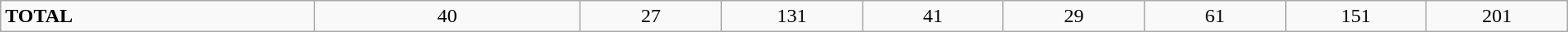<table class="wikitable" style="width:100%; text-align:center">
<tr>
<td style="text-align:left; width:20%"><strong>TOTAL</strong></td>
<td style="width:17%">40</td>
<td style="width:9%">27</td>
<td style="width:9%">131</td>
<td style="width:9%">41</td>
<td style="width:9%">29</td>
<td style="width:9%">61</td>
<td style="width:9%">151</td>
<td style="width:9%">201</td>
</tr>
</table>
